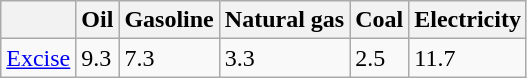<table class="wikitable">
<tr>
<th></th>
<th>Oil</th>
<th>Gasoline</th>
<th>Natural gas</th>
<th>Coal</th>
<th>Electricity</th>
</tr>
<tr>
<td><a href='#'>Excise</a></td>
<td>9.3</td>
<td>7.3</td>
<td>3.3</td>
<td>2.5</td>
<td>11.7</td>
</tr>
</table>
